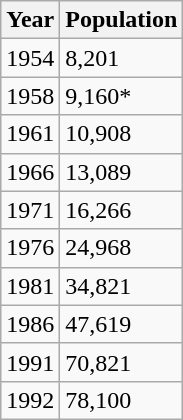<table class="wikitable">
<tr>
<th>Year</th>
<th>Population</th>
</tr>
<tr>
<td>1954</td>
<td>8,201</td>
</tr>
<tr>
<td>1958</td>
<td>9,160*</td>
</tr>
<tr>
<td>1961</td>
<td>10,908</td>
</tr>
<tr>
<td>1966</td>
<td>13,089</td>
</tr>
<tr>
<td>1971</td>
<td>16,266</td>
</tr>
<tr>
<td>1976</td>
<td>24,968</td>
</tr>
<tr>
<td>1981</td>
<td>34,821</td>
</tr>
<tr>
<td>1986</td>
<td>47,619</td>
</tr>
<tr>
<td>1991</td>
<td>70,821</td>
</tr>
<tr>
<td>1992</td>
<td>78,100</td>
</tr>
</table>
